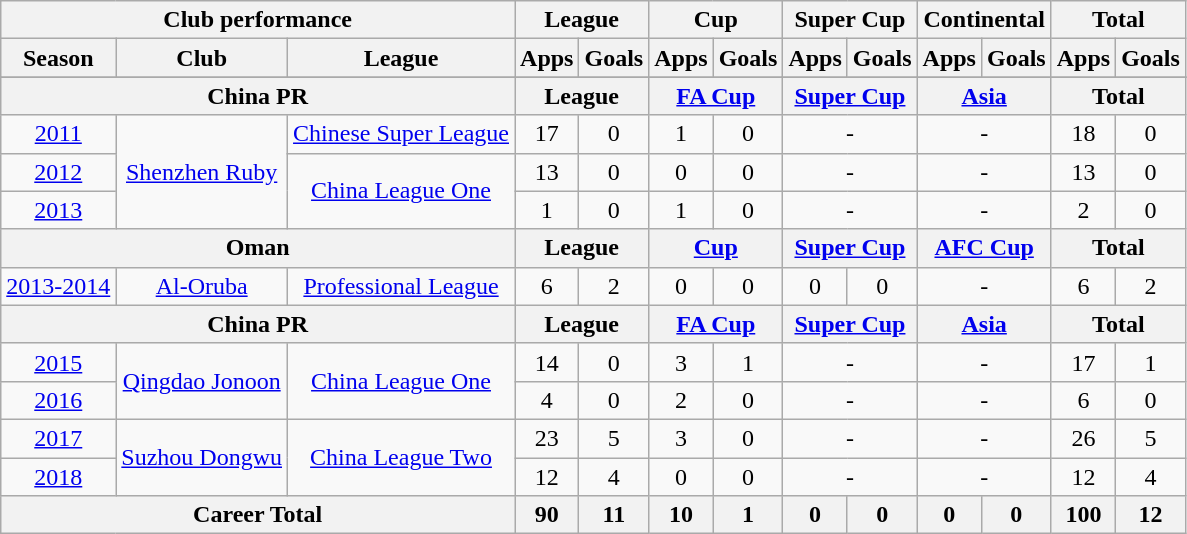<table class="wikitable" style="text-align:center">
<tr>
<th colspan=3>Club performance</th>
<th colspan=2>League</th>
<th colspan=2>Cup</th>
<th colspan=2>Super Cup</th>
<th colspan=2>Continental</th>
<th colspan=2>Total</th>
</tr>
<tr>
<th>Season</th>
<th>Club</th>
<th>League</th>
<th>Apps</th>
<th>Goals</th>
<th>Apps</th>
<th>Goals</th>
<th>Apps</th>
<th>Goals</th>
<th>Apps</th>
<th>Goals</th>
<th>Apps</th>
<th>Goals</th>
</tr>
<tr>
</tr>
<tr>
<th colspan=3>China PR</th>
<th colspan=2>League</th>
<th colspan=2><a href='#'>FA Cup</a></th>
<th colspan=2><a href='#'>Super Cup</a></th>
<th colspan=2><a href='#'>Asia</a></th>
<th colspan=2>Total</th>
</tr>
<tr>
<td><a href='#'>2011</a></td>
<td rowspan="3"><a href='#'>Shenzhen Ruby</a></td>
<td><a href='#'>Chinese Super League</a></td>
<td>17</td>
<td>0</td>
<td>1</td>
<td>0</td>
<td colspan="2">-</td>
<td colspan="2">-</td>
<td>18</td>
<td>0</td>
</tr>
<tr>
<td><a href='#'>2012</a></td>
<td rowspan="2"><a href='#'>China League One</a></td>
<td>13</td>
<td>0</td>
<td>0</td>
<td>0</td>
<td colspan="2">-</td>
<td colspan="2">-</td>
<td>13</td>
<td>0</td>
</tr>
<tr>
<td><a href='#'>2013</a></td>
<td>1</td>
<td>0</td>
<td>1</td>
<td>0</td>
<td colspan="2">-</td>
<td colspan="2">-</td>
<td>2</td>
<td>0</td>
</tr>
<tr>
<th colspan=3>Oman</th>
<th colspan=2>League</th>
<th colspan=2><a href='#'>Cup</a></th>
<th colspan=2><a href='#'>Super Cup</a></th>
<th colspan=2><a href='#'>AFC Cup</a></th>
<th colspan=2>Total</th>
</tr>
<tr>
<td><a href='#'>2013-2014</a></td>
<td><a href='#'>Al-Oruba</a></td>
<td><a href='#'>Professional League</a></td>
<td>6</td>
<td>2</td>
<td>0</td>
<td>0</td>
<td>0</td>
<td>0</td>
<td colspan="2">-</td>
<td>6</td>
<td>2</td>
</tr>
<tr>
<th colspan=3>China PR</th>
<th colspan=2>League</th>
<th colspan=2><a href='#'>FA Cup</a></th>
<th colspan=2><a href='#'>Super Cup</a></th>
<th colspan=2><a href='#'>Asia</a></th>
<th colspan=2>Total</th>
</tr>
<tr>
<td><a href='#'>2015</a></td>
<td rowspan="2"><a href='#'>Qingdao Jonoon</a></td>
<td rowspan="2"><a href='#'>China League One</a></td>
<td>14</td>
<td>0</td>
<td>3</td>
<td>1</td>
<td colspan="2">-</td>
<td colspan="2">-</td>
<td>17</td>
<td>1</td>
</tr>
<tr>
<td><a href='#'>2016</a></td>
<td>4</td>
<td>0</td>
<td>2</td>
<td>0</td>
<td colspan="2">-</td>
<td colspan="2">-</td>
<td>6</td>
<td>0</td>
</tr>
<tr>
<td><a href='#'>2017</a></td>
<td rowspan="2"><a href='#'>Suzhou Dongwu</a></td>
<td rowspan="2"><a href='#'>China League Two</a></td>
<td>23</td>
<td>5</td>
<td>3</td>
<td>0</td>
<td colspan="2">-</td>
<td colspan="2">-</td>
<td>26</td>
<td>5</td>
</tr>
<tr>
<td><a href='#'>2018</a></td>
<td>12</td>
<td>4</td>
<td>0</td>
<td>0</td>
<td colspan="2">-</td>
<td colspan="2">-</td>
<td>12</td>
<td>4</td>
</tr>
<tr>
<th colspan=3>Career Total</th>
<th>90</th>
<th>11</th>
<th>10</th>
<th>1</th>
<th>0</th>
<th>0</th>
<th>0</th>
<th>0</th>
<th>100</th>
<th>12</th>
</tr>
</table>
